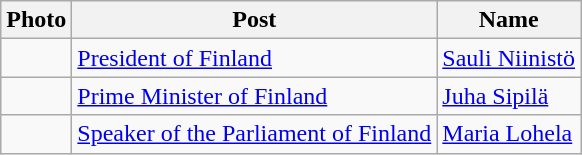<table class=wikitable>
<tr>
<th>Photo</th>
<th>Post</th>
<th>Name</th>
</tr>
<tr>
<td></td>
<td><a href='#'>President of Finland</a></td>
<td><a href='#'>Sauli Niinistö</a></td>
</tr>
<tr>
<td></td>
<td><a href='#'>Prime Minister of Finland</a></td>
<td><a href='#'>Juha Sipilä</a></td>
</tr>
<tr>
<td></td>
<td><a href='#'>Speaker of the Parliament of Finland</a></td>
<td><a href='#'>Maria Lohela</a></td>
</tr>
</table>
